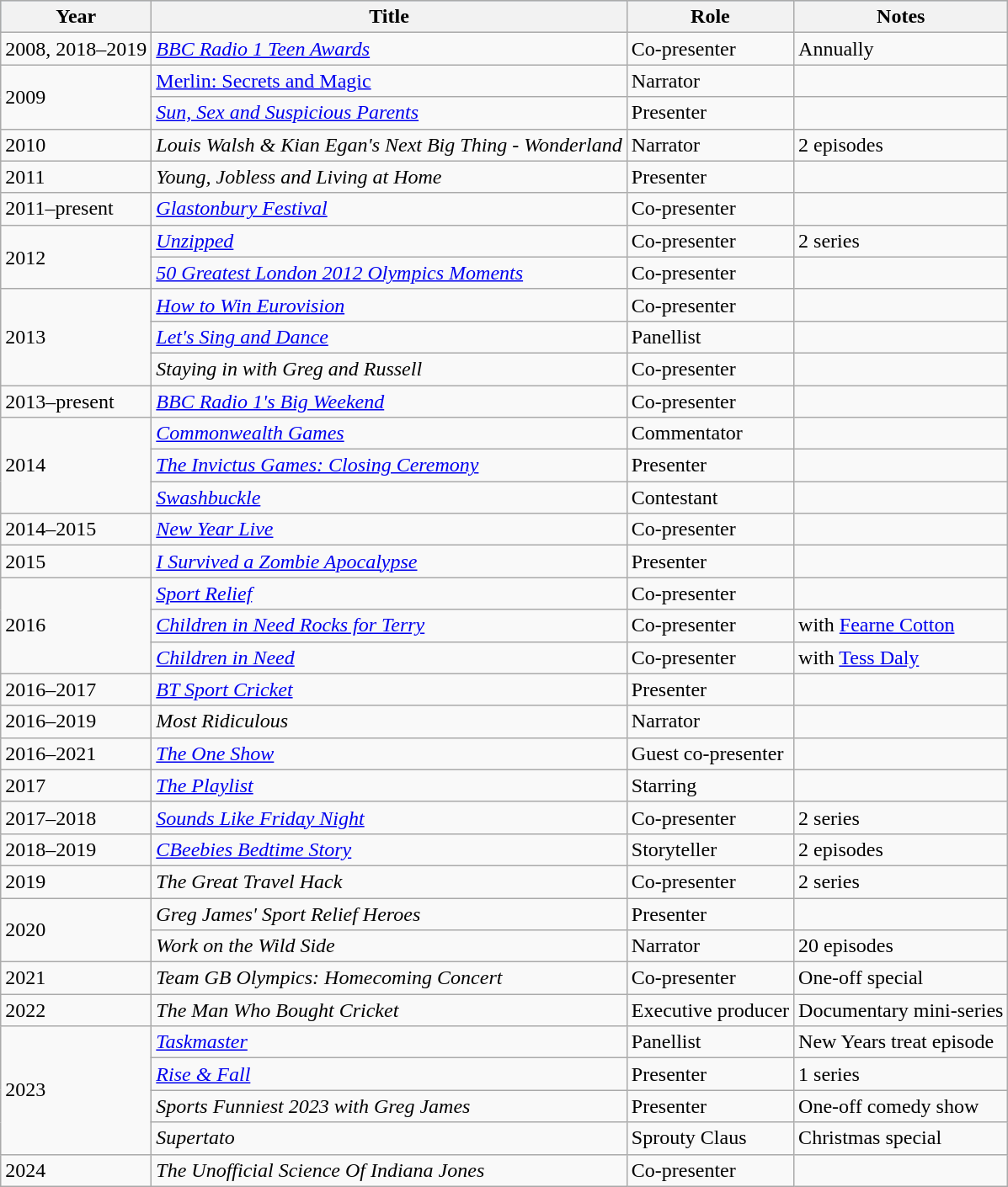<table class="wikitable">
<tr style="background:#b0c4de; text-align:center;">
<th>Year</th>
<th>Title</th>
<th>Role</th>
<th>Notes</th>
</tr>
<tr>
<td>2008, 2018–2019</td>
<td><em><a href='#'>BBC Radio 1 Teen Awards</a></em></td>
<td>Co-presenter</td>
<td>Annually</td>
</tr>
<tr>
<td rowspan="2">2009</td>
<td><a href='#'>Merlin: Secrets and Magic</a></td>
<td>Narrator</td>
<td></td>
</tr>
<tr>
<td><em><a href='#'>Sun, Sex and Suspicious Parents</a></em></td>
<td>Presenter</td>
<td></td>
</tr>
<tr>
<td>2010</td>
<td><em>Louis Walsh & Kian Egan's Next Big Thing - Wonderland</em></td>
<td>Narrator</td>
<td>2 episodes</td>
</tr>
<tr>
<td>2011</td>
<td><em>Young, Jobless and Living at Home</em></td>
<td>Presenter</td>
<td></td>
</tr>
<tr>
<td>2011–present</td>
<td><em><a href='#'>Glastonbury Festival</a></em></td>
<td>Co-presenter</td>
<td></td>
</tr>
<tr>
<td rowspan="2">2012</td>
<td><em><a href='#'>Unzipped</a></em></td>
<td>Co-presenter</td>
<td>2 series</td>
</tr>
<tr>
<td><em><a href='#'>50 Greatest London 2012 Olympics Moments</a></em></td>
<td>Co-presenter</td>
<td></td>
</tr>
<tr>
<td rowspan="3">2013</td>
<td><em><a href='#'>How to Win Eurovision</a></em></td>
<td>Co-presenter</td>
<td></td>
</tr>
<tr>
<td><em><a href='#'>Let's Sing and Dance</a></em></td>
<td>Panellist</td>
<td></td>
</tr>
<tr>
<td><em>Staying in with Greg and Russell</em></td>
<td>Co-presenter</td>
<td></td>
</tr>
<tr>
<td>2013–present</td>
<td><em><a href='#'>BBC Radio 1's Big Weekend</a></em></td>
<td>Co-presenter</td>
<td></td>
</tr>
<tr>
<td rowspan="3">2014</td>
<td><em><a href='#'>Commonwealth Games</a></em></td>
<td>Commentator</td>
<td></td>
</tr>
<tr>
<td><em><a href='#'>The Invictus Games: Closing Ceremony</a></em></td>
<td>Presenter</td>
<td></td>
</tr>
<tr>
<td><em><a href='#'>Swashbuckle</a></em></td>
<td>Contestant</td>
<td></td>
</tr>
<tr>
<td>2014–2015</td>
<td><em><a href='#'>New Year Live</a></em></td>
<td>Co-presenter</td>
<td></td>
</tr>
<tr>
<td>2015</td>
<td><em><a href='#'>I Survived a Zombie Apocalypse</a></em></td>
<td>Presenter</td>
<td></td>
</tr>
<tr>
<td rowspan="3">2016</td>
<td><em><a href='#'>Sport Relief</a></em></td>
<td>Co-presenter</td>
<td></td>
</tr>
<tr>
<td><em><a href='#'>Children in Need Rocks for Terry</a></em></td>
<td>Co-presenter</td>
<td>with <a href='#'>Fearne Cotton</a></td>
</tr>
<tr>
<td><em><a href='#'>Children in Need</a></em></td>
<td>Co-presenter</td>
<td>with <a href='#'>Tess Daly</a></td>
</tr>
<tr>
<td>2016–2017</td>
<td><em><a href='#'>BT Sport Cricket</a></em></td>
<td>Presenter</td>
<td></td>
</tr>
<tr>
<td>2016–2019</td>
<td><em>Most Ridiculous</em></td>
<td>Narrator</td>
<td></td>
</tr>
<tr>
<td>2016–2021</td>
<td><em><a href='#'>The One Show</a></em></td>
<td>Guest co-presenter</td>
<td></td>
</tr>
<tr>
<td>2017</td>
<td><em><a href='#'>The Playlist</a></em></td>
<td>Starring</td>
<td></td>
</tr>
<tr>
<td>2017–2018</td>
<td><em><a href='#'>Sounds Like Friday Night</a></em></td>
<td>Co-presenter</td>
<td>2 series</td>
</tr>
<tr>
<td>2018–2019</td>
<td><em><a href='#'>CBeebies Bedtime Story</a></em></td>
<td>Storyteller</td>
<td>2 episodes</td>
</tr>
<tr>
<td>2019</td>
<td><em>The Great Travel Hack</em></td>
<td>Co-presenter</td>
<td>2 series</td>
</tr>
<tr>
<td rowspan="2">2020</td>
<td><em>Greg James' Sport Relief Heroes</em></td>
<td>Presenter</td>
<td></td>
</tr>
<tr>
<td><em>Work on the Wild Side</em></td>
<td>Narrator</td>
<td>20 episodes</td>
</tr>
<tr>
<td>2021</td>
<td><em>Team GB Olympics: Homecoming Concert</em></td>
<td>Co-presenter</td>
<td>One-off special</td>
</tr>
<tr>
<td>2022</td>
<td><em>The Man Who Bought Cricket</em></td>
<td>Executive producer</td>
<td>Documentary mini-series</td>
</tr>
<tr>
<td rowspan="4">2023</td>
<td><em><a href='#'>Taskmaster</a></em></td>
<td>Panellist</td>
<td>New Years treat episode</td>
</tr>
<tr>
<td><em><a href='#'>Rise & Fall</a></em></td>
<td>Presenter</td>
<td>1 series</td>
</tr>
<tr>
<td><em>Sports Funniest 2023 with Greg James</em></td>
<td>Presenter</td>
<td>One-off comedy show</td>
</tr>
<tr>
<td><em>Supertato</em></td>
<td>Sprouty Claus</td>
<td>Christmas special</td>
</tr>
<tr>
<td>2024</td>
<td><em>The Unofficial Science Of Indiana Jones</em></td>
<td>Co-presenter</td>
<td></td>
</tr>
</table>
